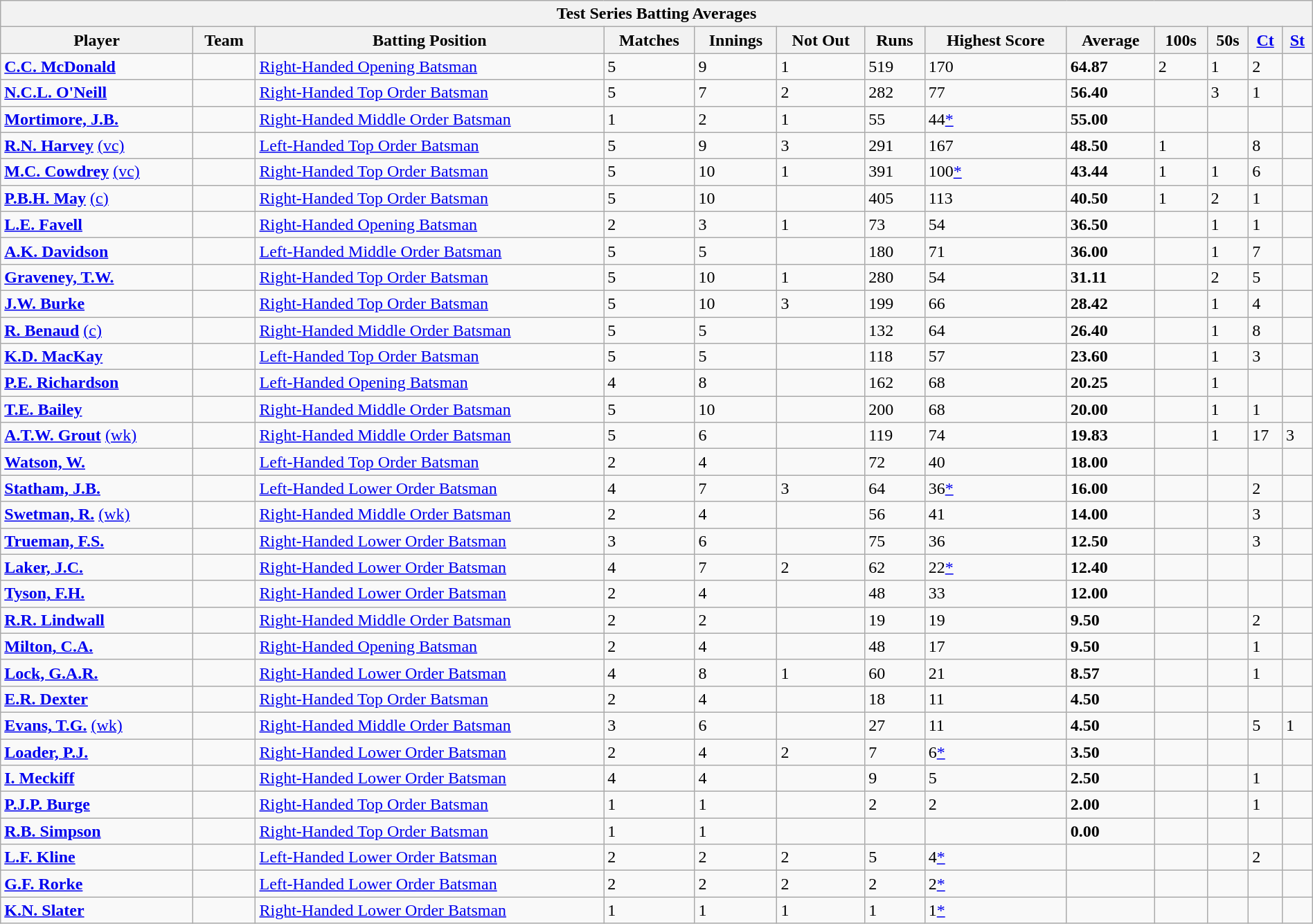<table class="wikitable" style="width:100%;">
<tr>
<th colspan=15>Test Series Batting Averages</th>
</tr>
<tr>
<th>Player</th>
<th>Team</th>
<th>Batting Position</th>
<th>Matches</th>
<th>Innings</th>
<th>Not Out</th>
<th>Runs</th>
<th>Highest Score</th>
<th>Average</th>
<th>100s</th>
<th>50s</th>
<th><a href='#'>Ct</a></th>
<th><a href='#'>St</a></th>
</tr>
<tr align=left>
<td><strong><a href='#'>C.C. McDonald</a></strong></td>
<td></td>
<td><a href='#'>Right-Handed Opening Batsman</a></td>
<td>5</td>
<td>9</td>
<td>1</td>
<td>519</td>
<td>170</td>
<td><strong>64.87</strong></td>
<td>2</td>
<td>1</td>
<td>2</td>
<td></td>
</tr>
<tr align=left>
<td><strong><a href='#'>N.C.L. O'Neill</a></strong></td>
<td></td>
<td><a href='#'>Right-Handed Top Order Batsman</a></td>
<td>5</td>
<td>7</td>
<td>2</td>
<td>282</td>
<td>77</td>
<td><strong>56.40</strong></td>
<td></td>
<td>3</td>
<td>1</td>
<td></td>
</tr>
<tr align=left>
<td><strong><a href='#'>Mortimore, J.B.</a></strong></td>
<td></td>
<td><a href='#'>Right-Handed Middle Order Batsman</a></td>
<td>1</td>
<td>2</td>
<td>1</td>
<td>55</td>
<td>44<a href='#'>*</a></td>
<td><strong>55.00</strong></td>
<td></td>
<td></td>
<td></td>
<td></td>
</tr>
<tr align=left>
<td><strong><a href='#'>R.N. Harvey</a></strong> <a href='#'>(vc)</a></td>
<td></td>
<td><a href='#'>Left-Handed Top Order Batsman</a></td>
<td>5</td>
<td>9</td>
<td>3</td>
<td>291</td>
<td>167</td>
<td><strong>48.50</strong></td>
<td>1</td>
<td></td>
<td>8</td>
<td></td>
</tr>
<tr align=left>
<td><strong><a href='#'>M.C. Cowdrey</a></strong> <a href='#'>(vc)</a></td>
<td></td>
<td><a href='#'>Right-Handed Top Order Batsman</a></td>
<td>5</td>
<td>10</td>
<td>1</td>
<td>391</td>
<td>100<a href='#'>*</a></td>
<td><strong>43.44</strong></td>
<td>1</td>
<td>1</td>
<td>6</td>
<td></td>
</tr>
<tr align=left>
<td><strong><a href='#'>P.B.H. May</a></strong> <a href='#'>(c)</a></td>
<td></td>
<td><a href='#'>Right-Handed Top Order Batsman</a></td>
<td>5</td>
<td>10</td>
<td></td>
<td>405</td>
<td>113</td>
<td><strong>40.50</strong></td>
<td>1</td>
<td>2</td>
<td>1</td>
<td></td>
</tr>
<tr align=left>
<td><strong><a href='#'>L.E. Favell</a></strong></td>
<td></td>
<td><a href='#'>Right-Handed Opening Batsman</a></td>
<td>2</td>
<td>3</td>
<td>1</td>
<td>73</td>
<td>54</td>
<td><strong>36.50</strong></td>
<td></td>
<td>1</td>
<td>1</td>
<td></td>
</tr>
<tr align=left>
<td><strong><a href='#'>A.K. Davidson</a></strong></td>
<td></td>
<td><a href='#'>Left-Handed Middle Order Batsman</a></td>
<td>5</td>
<td>5</td>
<td></td>
<td>180</td>
<td>71</td>
<td><strong>36.00</strong></td>
<td></td>
<td>1</td>
<td>7</td>
<td></td>
</tr>
<tr align=left>
<td><strong><a href='#'>Graveney, T.W.</a></strong></td>
<td></td>
<td><a href='#'>Right-Handed Top Order Batsman</a></td>
<td>5</td>
<td>10</td>
<td>1</td>
<td>280</td>
<td>54</td>
<td><strong>31.11</strong></td>
<td></td>
<td>2</td>
<td>5</td>
<td></td>
</tr>
<tr align=left>
<td><strong><a href='#'>J.W. Burke</a></strong></td>
<td></td>
<td><a href='#'>Right-Handed Top Order Batsman</a></td>
<td>5</td>
<td>10</td>
<td>3</td>
<td>199</td>
<td>66</td>
<td><strong>28.42</strong></td>
<td></td>
<td>1</td>
<td>4</td>
<td></td>
</tr>
<tr align=left>
<td><strong><a href='#'>R. Benaud</a></strong> <a href='#'>(c)</a></td>
<td></td>
<td><a href='#'>Right-Handed Middle Order Batsman</a></td>
<td>5</td>
<td>5</td>
<td></td>
<td>132</td>
<td>64</td>
<td><strong>26.40</strong></td>
<td></td>
<td>1</td>
<td>8</td>
<td></td>
</tr>
<tr align=left>
<td><strong><a href='#'>K.D. MacKay</a></strong></td>
<td></td>
<td><a href='#'>Left-Handed Top Order Batsman</a></td>
<td>5</td>
<td>5</td>
<td></td>
<td>118</td>
<td>57</td>
<td><strong>23.60</strong></td>
<td></td>
<td>1</td>
<td>3</td>
<td></td>
</tr>
<tr align=left>
<td><strong><a href='#'>P.E. Richardson</a></strong></td>
<td></td>
<td><a href='#'>Left-Handed Opening Batsman</a></td>
<td>4</td>
<td>8</td>
<td></td>
<td>162</td>
<td>68</td>
<td><strong>20.25</strong></td>
<td></td>
<td>1</td>
<td></td>
<td></td>
</tr>
<tr align=left>
<td><strong><a href='#'>T.E. Bailey</a></strong></td>
<td></td>
<td><a href='#'>Right-Handed Middle Order Batsman</a></td>
<td>5</td>
<td>10</td>
<td></td>
<td>200</td>
<td>68</td>
<td><strong>20.00</strong></td>
<td></td>
<td>1</td>
<td>1</td>
<td></td>
</tr>
<tr align=left>
<td><strong><a href='#'>A.T.W. Grout</a></strong> <a href='#'>(wk)</a></td>
<td></td>
<td><a href='#'>Right-Handed Middle Order Batsman</a></td>
<td>5</td>
<td>6</td>
<td></td>
<td>119</td>
<td>74</td>
<td><strong>19.83</strong></td>
<td></td>
<td>1</td>
<td>17</td>
<td>3</td>
</tr>
<tr align=left>
<td><strong><a href='#'>Watson, W.</a></strong></td>
<td></td>
<td><a href='#'>Left-Handed Top Order Batsman</a></td>
<td>2</td>
<td>4</td>
<td></td>
<td>72</td>
<td>40</td>
<td><strong>18.00</strong></td>
<td></td>
<td></td>
<td></td>
<td></td>
</tr>
<tr align=left>
<td><strong><a href='#'>Statham, J.B.</a></strong></td>
<td></td>
<td><a href='#'>Left-Handed Lower Order Batsman</a></td>
<td>4</td>
<td>7</td>
<td>3</td>
<td>64</td>
<td>36<a href='#'>*</a></td>
<td><strong>16.00</strong></td>
<td></td>
<td></td>
<td>2</td>
<td></td>
</tr>
<tr align=left>
<td><strong><a href='#'>Swetman, R.</a></strong> <a href='#'>(wk)</a></td>
<td></td>
<td><a href='#'>Right-Handed Middle Order Batsman</a></td>
<td>2</td>
<td>4</td>
<td></td>
<td>56</td>
<td>41</td>
<td><strong>14.00</strong></td>
<td></td>
<td></td>
<td>3</td>
<td></td>
</tr>
<tr align=left>
<td><strong><a href='#'>Trueman, F.S.</a></strong></td>
<td></td>
<td><a href='#'>Right-Handed Lower Order Batsman</a></td>
<td>3</td>
<td>6</td>
<td></td>
<td>75</td>
<td>36</td>
<td><strong>12.50</strong></td>
<td></td>
<td></td>
<td>3</td>
<td></td>
</tr>
<tr align=left>
<td><strong><a href='#'>Laker, J.C.</a></strong></td>
<td></td>
<td><a href='#'>Right-Handed Lower Order Batsman</a></td>
<td>4</td>
<td>7</td>
<td>2</td>
<td>62</td>
<td>22<a href='#'>*</a></td>
<td><strong>12.40</strong></td>
<td></td>
<td></td>
<td></td>
<td></td>
</tr>
<tr align=left>
<td><strong><a href='#'>Tyson, F.H.</a></strong></td>
<td></td>
<td><a href='#'>Right-Handed Lower Order Batsman</a></td>
<td>2</td>
<td>4</td>
<td></td>
<td>48</td>
<td>33</td>
<td><strong>12.00</strong></td>
<td></td>
<td></td>
<td></td>
<td></td>
</tr>
<tr align=left>
<td><strong><a href='#'>R.R. Lindwall</a></strong></td>
<td></td>
<td><a href='#'>Right-Handed Middle Order Batsman</a></td>
<td>2</td>
<td>2</td>
<td></td>
<td>19</td>
<td>19</td>
<td><strong>9.50</strong></td>
<td></td>
<td></td>
<td>2</td>
<td></td>
</tr>
<tr align=left>
<td><strong><a href='#'>Milton, C.A.</a></strong></td>
<td></td>
<td><a href='#'>Right-Handed Opening Batsman</a></td>
<td>2</td>
<td>4</td>
<td></td>
<td>48</td>
<td>17</td>
<td><strong>9.50</strong></td>
<td></td>
<td></td>
<td>1</td>
<td></td>
</tr>
<tr align=left>
<td><strong><a href='#'>Lock, G.A.R.</a></strong></td>
<td></td>
<td><a href='#'>Right-Handed Lower Order Batsman</a></td>
<td>4</td>
<td>8</td>
<td>1</td>
<td>60</td>
<td>21</td>
<td><strong>8.57</strong></td>
<td></td>
<td></td>
<td>1</td>
<td></td>
</tr>
<tr align=left>
<td><strong><a href='#'>E.R. Dexter</a></strong></td>
<td></td>
<td><a href='#'>Right-Handed Top Order Batsman</a></td>
<td>2</td>
<td>4</td>
<td></td>
<td>18</td>
<td>11</td>
<td><strong>4.50</strong></td>
<td></td>
<td></td>
<td></td>
<td></td>
</tr>
<tr align=left>
<td><strong><a href='#'>Evans, T.G.</a></strong> <a href='#'>(wk)</a></td>
<td></td>
<td><a href='#'>Right-Handed Middle Order Batsman</a></td>
<td>3</td>
<td>6</td>
<td></td>
<td>27</td>
<td>11</td>
<td><strong>4.50</strong></td>
<td></td>
<td></td>
<td>5</td>
<td>1</td>
</tr>
<tr align=left>
<td><strong><a href='#'>Loader, P.J.</a></strong></td>
<td></td>
<td><a href='#'>Right-Handed Lower Order Batsman</a></td>
<td>2</td>
<td>4</td>
<td>2</td>
<td>7</td>
<td>6<a href='#'>*</a></td>
<td><strong>3.50</strong></td>
<td></td>
<td></td>
<td></td>
<td></td>
</tr>
<tr align=left>
<td><strong><a href='#'>I. Meckiff</a></strong></td>
<td></td>
<td><a href='#'>Right-Handed Lower Order Batsman</a></td>
<td>4</td>
<td>4</td>
<td></td>
<td>9</td>
<td>5</td>
<td><strong>2.50</strong></td>
<td></td>
<td></td>
<td>1</td>
<td></td>
</tr>
<tr align=left>
<td><strong><a href='#'>P.J.P. Burge</a></strong></td>
<td></td>
<td><a href='#'>Right-Handed Top Order Batsman</a></td>
<td>1</td>
<td>1</td>
<td></td>
<td>2</td>
<td>2</td>
<td><strong>2.00</strong></td>
<td></td>
<td></td>
<td>1</td>
<td></td>
</tr>
<tr align=left>
<td><strong><a href='#'>R.B. Simpson</a></strong></td>
<td></td>
<td><a href='#'>Right-Handed Top Order Batsman</a></td>
<td>1</td>
<td>1</td>
<td></td>
<td></td>
<td></td>
<td><strong>0.00</strong></td>
<td></td>
<td></td>
<td></td>
<td></td>
</tr>
<tr align=left>
<td><strong><a href='#'>L.F. Kline</a></strong></td>
<td></td>
<td><a href='#'>Left-Handed Lower Order Batsman</a></td>
<td>2</td>
<td>2</td>
<td>2</td>
<td>5</td>
<td>4<a href='#'>*</a></td>
<td></td>
<td></td>
<td></td>
<td>2</td>
<td></td>
</tr>
<tr align=left>
<td><strong><a href='#'>G.F. Rorke</a></strong></td>
<td></td>
<td><a href='#'>Left-Handed Lower Order Batsman</a></td>
<td>2</td>
<td>2</td>
<td>2</td>
<td>2</td>
<td>2<a href='#'>*</a></td>
<td></td>
<td></td>
<td></td>
<td></td>
<td></td>
</tr>
<tr align=left>
<td><strong><a href='#'>K.N. Slater</a></strong></td>
<td></td>
<td><a href='#'>Right-Handed Lower Order Batsman</a></td>
<td>1</td>
<td>1</td>
<td>1</td>
<td>1</td>
<td>1<a href='#'>*</a></td>
<td></td>
<td></td>
<td></td>
<td></td>
<td></td>
</tr>
</table>
